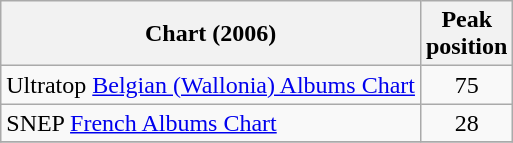<table class="wikitable sortable">
<tr>
<th>Chart (2006)</th>
<th align="center">Peak<br>position</th>
</tr>
<tr>
<td>Ultratop <a href='#'>Belgian (Wallonia) Albums Chart</a></td>
<td align="center">75</td>
</tr>
<tr>
<td>SNEP <a href='#'>French Albums Chart</a></td>
<td align="center">28</td>
</tr>
<tr>
</tr>
</table>
